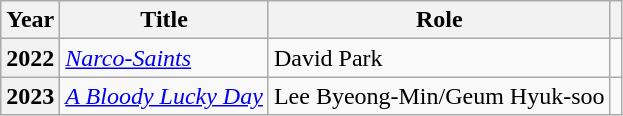<table class="wikitable plainrowheaders sortable">
<tr>
<th scope="col">Year</th>
<th scope="col">Title</th>
<th scope="col">Role</th>
<th scope="col" class="unsortable"></th>
</tr>
<tr>
<th scope="row">2022</th>
<td><em><a href='#'>Narco-Saints</a></em></td>
<td>David Park</td>
<td style="text-align:center"></td>
</tr>
<tr>
<th scope="row">2023</th>
<td><em><a href='#'>A Bloody Lucky Day</a></em></td>
<td>Lee Byeong-Min/Geum Hyuk-soo</td>
<td style="text-align:center"></td>
</tr>
</table>
